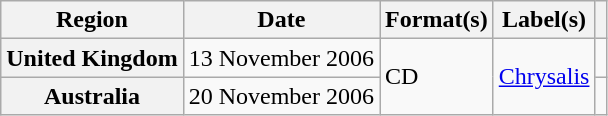<table class="wikitable plainrowheaders">
<tr>
<th scope="col">Region</th>
<th scope="col">Date</th>
<th scope="col">Format(s)</th>
<th scope="col">Label(s)</th>
<th scope="col"></th>
</tr>
<tr>
<th scope="row">United Kingdom</th>
<td>13 November 2006</td>
<td rowspan="2">CD</td>
<td rowspan="2"><a href='#'>Chrysalis</a></td>
<td></td>
</tr>
<tr>
<th scope="row">Australia</th>
<td>20 November 2006</td>
<td></td>
</tr>
</table>
